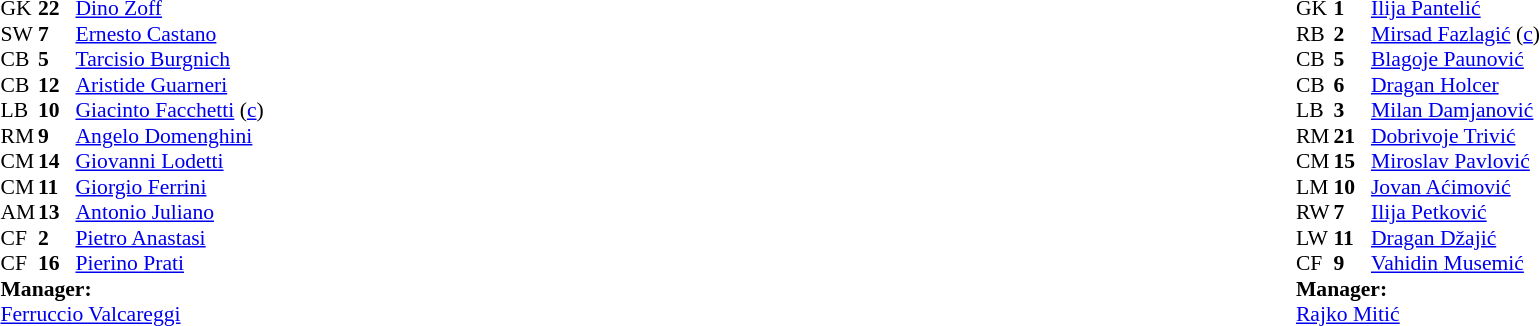<table style="width:100%;">
<tr>
<td style="vertical-align:top; width:40%;"><br><table style="font-size:90%" cellspacing="0" cellpadding="0">
<tr>
<th width="25"></th>
<th width="25"></th>
</tr>
<tr>
<td>GK</td>
<td><strong>22</strong></td>
<td><a href='#'>Dino Zoff</a></td>
</tr>
<tr>
<td>SW</td>
<td><strong>7</strong></td>
<td><a href='#'>Ernesto Castano</a></td>
</tr>
<tr>
<td>CB</td>
<td><strong>5</strong></td>
<td><a href='#'>Tarcisio Burgnich</a></td>
</tr>
<tr>
<td>CB</td>
<td><strong>12</strong></td>
<td><a href='#'>Aristide Guarneri</a></td>
</tr>
<tr>
<td>LB</td>
<td><strong>10</strong></td>
<td><a href='#'>Giacinto Facchetti</a> (<a href='#'>c</a>)</td>
</tr>
<tr>
<td>RM</td>
<td><strong>9</strong></td>
<td><a href='#'>Angelo Domenghini</a></td>
</tr>
<tr>
<td>CM</td>
<td><strong>14</strong></td>
<td><a href='#'>Giovanni Lodetti</a></td>
</tr>
<tr>
<td>CM</td>
<td><strong>11</strong></td>
<td><a href='#'>Giorgio Ferrini</a></td>
</tr>
<tr>
<td>AM</td>
<td><strong>13</strong></td>
<td><a href='#'>Antonio Juliano</a></td>
</tr>
<tr>
<td>CF</td>
<td><strong>2</strong></td>
<td><a href='#'>Pietro Anastasi</a></td>
</tr>
<tr>
<td>CF</td>
<td><strong>16</strong></td>
<td><a href='#'>Pierino Prati</a></td>
</tr>
<tr>
<td colspan=3><strong>Manager:</strong></td>
</tr>
<tr>
<td colspan=3><a href='#'>Ferruccio Valcareggi</a></td>
</tr>
</table>
</td>
<td valign="top"></td>
<td style="vertical-align:top; width:50%;"><br><table style="font-size:90%; margin:auto;" cellspacing="0" cellpadding="0">
<tr>
<th width=25></th>
<th width=25></th>
</tr>
<tr>
<td>GK</td>
<td><strong>1</strong></td>
<td><a href='#'>Ilija Pantelić</a></td>
</tr>
<tr>
<td>RB</td>
<td><strong>2</strong></td>
<td><a href='#'>Mirsad Fazlagić</a> (<a href='#'>c</a>)</td>
</tr>
<tr>
<td>CB</td>
<td><strong>5</strong></td>
<td><a href='#'>Blagoje Paunović</a></td>
</tr>
<tr>
<td>CB</td>
<td><strong>6</strong></td>
<td><a href='#'>Dragan Holcer</a></td>
</tr>
<tr>
<td>LB</td>
<td><strong>3</strong></td>
<td><a href='#'>Milan Damjanović</a></td>
</tr>
<tr>
<td>RM</td>
<td><strong>21</strong></td>
<td><a href='#'>Dobrivoje Trivić</a></td>
</tr>
<tr>
<td>CM</td>
<td><strong>15</strong></td>
<td><a href='#'>Miroslav Pavlović</a></td>
</tr>
<tr>
<td>LM</td>
<td><strong>10</strong></td>
<td><a href='#'>Jovan Aćimović</a></td>
</tr>
<tr>
<td>RW</td>
<td><strong>7</strong></td>
<td><a href='#'>Ilija Petković</a></td>
</tr>
<tr>
<td>LW</td>
<td><strong>11</strong></td>
<td><a href='#'>Dragan Džajić</a></td>
</tr>
<tr>
<td>CF</td>
<td><strong>9</strong></td>
<td><a href='#'>Vahidin Musemić</a></td>
</tr>
<tr>
<td colspan=3><strong>Manager:</strong></td>
</tr>
<tr>
<td colspan=3><a href='#'>Rajko Mitić</a></td>
</tr>
</table>
</td>
</tr>
</table>
